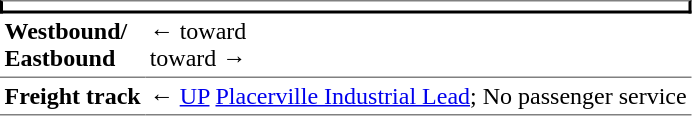<table border="0" cellspacing="0" cellpadding="3">
<tr>
<td colspan="2" style="border-top:solid 1px gray;border-right:solid 2px black;border-left:solid 2px black;border-bottom:solid 2px black;text-align:center"></td>
</tr>
<tr>
<td style="border-bottom:solid 1px gray"><strong>Westbound/<br>Eastbound</strong></td>
<td style="border-bottom:solid 1px gray">←  toward  <br>  toward   →</td>
</tr>
<tr>
<td style="border-bottom:solid 1px gray"><strong>Freight track</strong></td>
<td style="border-bottom:solid 1px gray">← <a href='#'>UP</a> <a href='#'>Placerville Industrial Lead</a>; No passenger service</td>
</tr>
</table>
